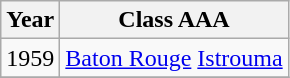<table class="wikitable">
<tr>
<th>Year</th>
<th>Class AAA</th>
</tr>
<tr>
<td>1959</td>
<td><a href='#'>Baton Rouge</a> <a href='#'>Istrouma</a></td>
</tr>
<tr>
</tr>
</table>
